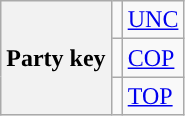<table class=wikitable>
<tr>
<th rowspan=3>Party key</th>
<td style="background:"></td>
<td><a href='#'>UNC</a></td>
</tr>
<tr>
<td style="background:"></td>
<td><a href='#'>COP</a></td>
</tr>
<tr>
<td style="background:"></td>
<td><a href='#'>TOP</a></td>
</tr>
</table>
